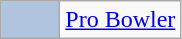<table class="wikitable">
<tr>
<td style="background-color:lightsteelblue; border:1px solid #aaaaaa; width:2em;"></td>
<td><a href='#'>Pro Bowler</a></td>
</tr>
</table>
